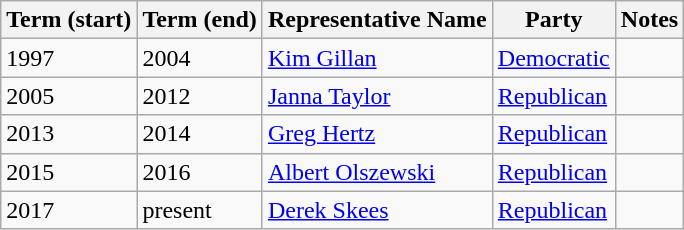<table class="wikitable sortable">
<tr>
<th>Term (start)</th>
<th>Term (end)</th>
<th>Representative Name</th>
<th>Party</th>
<th>Notes</th>
</tr>
<tr>
<td>1997</td>
<td>2004</td>
<td><a href='#'>Kim Gillan</a></td>
<td><a href='#'>Democratic</a></td>
<td></td>
</tr>
<tr>
<td>2005</td>
<td>2012</td>
<td><a href='#'>Janna Taylor</a></td>
<td><a href='#'>Republican</a></td>
<td></td>
</tr>
<tr>
<td>2013</td>
<td>2014</td>
<td><a href='#'>Greg Hertz</a></td>
<td><a href='#'>Republican</a></td>
<td></td>
</tr>
<tr>
<td>2015</td>
<td>2016</td>
<td><a href='#'>Albert Olszewski</a></td>
<td><a href='#'>Republican</a></td>
<td></td>
</tr>
<tr>
<td>2017</td>
<td>present</td>
<td><a href='#'>Derek Skees</a></td>
<td><a href='#'>Republican</a></td>
<td></td>
</tr>
</table>
